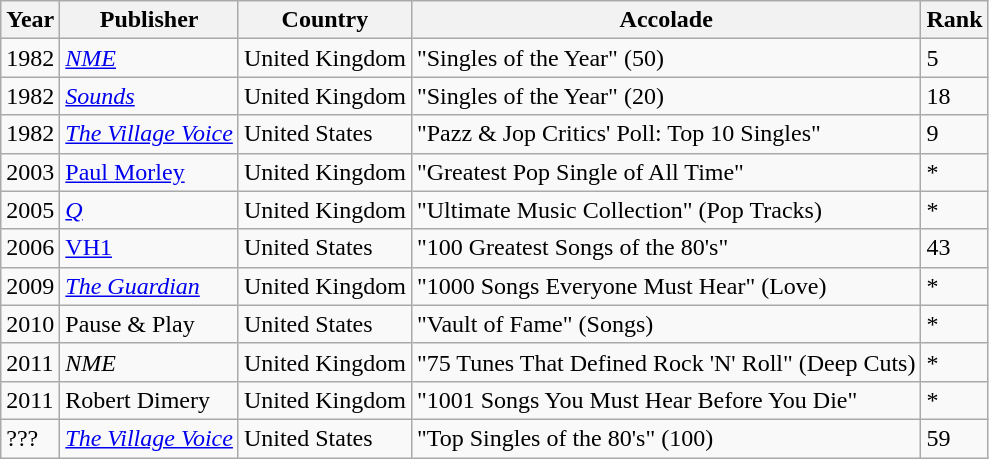<table class="wikitable sortable">
<tr>
<th>Year</th>
<th>Publisher</th>
<th>Country</th>
<th>Accolade</th>
<th>Rank</th>
</tr>
<tr>
<td>1982</td>
<td><em><a href='#'>NME</a></em></td>
<td>United Kingdom</td>
<td>"Singles of the Year" (50)</td>
<td>5</td>
</tr>
<tr>
<td>1982</td>
<td><em><a href='#'>Sounds</a></em></td>
<td>United Kingdom</td>
<td>"Singles of the Year" (20)</td>
<td>18</td>
</tr>
<tr>
<td>1982</td>
<td><em><a href='#'>The Village Voice</a></em></td>
<td>United States</td>
<td>"Pazz & Jop Critics' Poll: Top 10 Singles"</td>
<td>9</td>
</tr>
<tr>
<td>2003</td>
<td><a href='#'>Paul Morley</a></td>
<td>United Kingdom</td>
<td>"Greatest Pop Single of All Time"</td>
<td>*</td>
</tr>
<tr>
<td>2005</td>
<td><em><a href='#'>Q</a></em></td>
<td>United Kingdom</td>
<td>"Ultimate Music Collection" (Pop Tracks)</td>
<td>*</td>
</tr>
<tr>
<td>2006</td>
<td><a href='#'>VH1</a></td>
<td>United States</td>
<td>"100 Greatest Songs of the 80's"</td>
<td>43</td>
</tr>
<tr>
<td>2009</td>
<td><em><a href='#'>The Guardian</a></em></td>
<td>United Kingdom</td>
<td>"1000 Songs Everyone Must Hear" (Love)</td>
<td>*</td>
</tr>
<tr>
<td>2010</td>
<td>Pause & Play</td>
<td>United States</td>
<td>"Vault of Fame" (Songs)</td>
<td>*</td>
</tr>
<tr>
<td>2011</td>
<td><em>NME</em></td>
<td>United Kingdom</td>
<td>"75 Tunes That Defined Rock 'N' Roll" (Deep Cuts)</td>
<td>*</td>
</tr>
<tr>
<td>2011</td>
<td>Robert Dimery</td>
<td>United Kingdom</td>
<td>"1001 Songs You Must Hear Before You Die"</td>
<td>*</td>
</tr>
<tr>
<td>???</td>
<td><em><a href='#'>The Village Voice</a></em></td>
<td>United States</td>
<td>"Top Singles of the 80's" (100)</td>
<td>59</td>
</tr>
</table>
